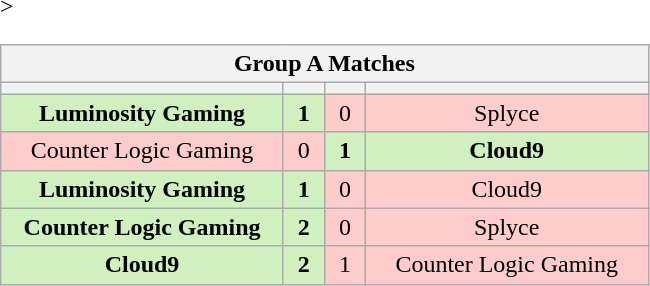<table class="wikitable" style="text-align: center;">
<tr>
<th colspan=4>Group A Matches</th>
</tr>
<tr <noinclude>>
<th width="181px"></th>
<th width="20px"></th>
<th width="20px"></th>
<th width="181px"></noinclude></th>
</tr>
<tr>
<td style="background: #D0F0C0;"><strong>Luminosity Gaming</strong></td>
<td style="background: #D0F0C0;"><strong>1</strong></td>
<td style="background: #FFCCCC;">0</td>
<td style="background: #FFCCCC;">Splyce</td>
</tr>
<tr>
<td style="background: #FFCCCC;">Counter Logic Gaming</td>
<td style="background: #FFCCCC;">0</td>
<td style="background: #D0F0C0;"><strong>1</strong></td>
<td style="background: #D0F0C0;"><strong>Cloud9</strong></td>
</tr>
<tr>
<td style="background: #D0F0C0;"><strong>Luminosity Gaming</strong></td>
<td style="background: #D0F0C0;"><strong>1</strong></td>
<td style="background: #FFCCCC;">0</td>
<td style="background: #FFCCCC;">Cloud9</td>
</tr>
<tr>
<td style="background: #D0F0C0;"><strong>Counter Logic Gaming</strong></td>
<td style="background: #D0F0C0;"><strong>2</strong></td>
<td style="background: #FFCCCC;">0</td>
<td style="background: #FFCCCC;">Splyce</td>
</tr>
<tr>
<td style="background: #D0F0C0;"><strong>Cloud9</strong></td>
<td style="background: #D0F0C0;"><strong>2</strong></td>
<td style="background: #FFCCCC;">1</td>
<td style="background: #FFCCCC;">Counter Logic Gaming</td>
</tr>
</table>
